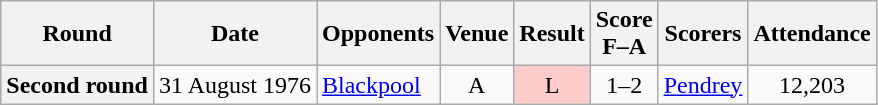<table class="wikitable plainrowheaders" style="text-align:center">
<tr>
<th scope="col">Round</th>
<th scope="col">Date</th>
<th scope="col">Opponents</th>
<th scope="col">Venue</th>
<th scope="col">Result</th>
<th scope="col">Score<br>F–A</th>
<th scope="col">Scorers</th>
<th scope="col">Attendance</th>
</tr>
<tr>
<th scope="row">Second round</th>
<td align="left">31 August 1976</td>
<td align="left"><a href='#'>Blackpool</a></td>
<td>A</td>
<td style="background:#fcc">L</td>
<td>1–2</td>
<td align="left"><a href='#'>Pendrey</a></td>
<td>12,203</td>
</tr>
</table>
